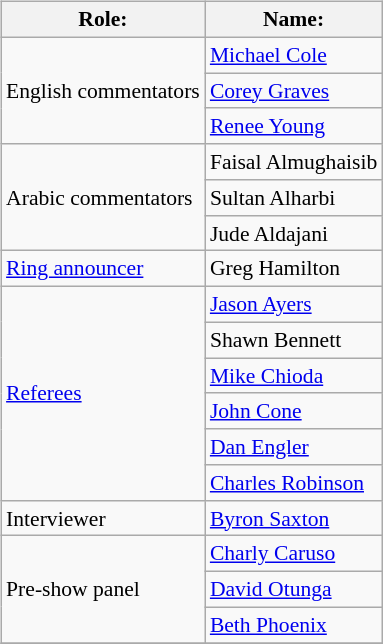<table class=wikitable style="font-size:90%; margin: 0.5em 0 0.5em 1em; float: right; clear: right;">
<tr>
<th>Role:</th>
<th>Name:</th>
</tr>
<tr>
<td rowspan=3>English commentators</td>
<td><a href='#'>Michael Cole</a></td>
</tr>
<tr>
<td><a href='#'>Corey Graves</a></td>
</tr>
<tr>
<td><a href='#'>Renee Young</a></td>
</tr>
<tr>
<td rowspan=3>Arabic commentators</td>
<td>Faisal Almughaisib</td>
</tr>
<tr>
<td>Sultan Alharbi</td>
</tr>
<tr>
<td>Jude Aldajani</td>
</tr>
<tr>
<td><a href='#'>Ring announcer</a></td>
<td>Greg Hamilton</td>
</tr>
<tr>
<td rowspan=6><a href='#'>Referees</a></td>
<td><a href='#'>Jason Ayers</a></td>
</tr>
<tr>
<td>Shawn Bennett</td>
</tr>
<tr>
<td><a href='#'>Mike Chioda</a></td>
</tr>
<tr>
<td><a href='#'>John Cone</a></td>
</tr>
<tr>
<td><a href='#'>Dan Engler</a></td>
</tr>
<tr>
<td><a href='#'>Charles Robinson</a></td>
</tr>
<tr>
<td>Interviewer</td>
<td><a href='#'>Byron Saxton</a></td>
</tr>
<tr>
<td rowspan=3>Pre-show panel</td>
<td><a href='#'>Charly Caruso</a></td>
</tr>
<tr>
<td><a href='#'>David Otunga</a></td>
</tr>
<tr>
<td><a href='#'>Beth Phoenix</a></td>
</tr>
<tr>
</tr>
</table>
